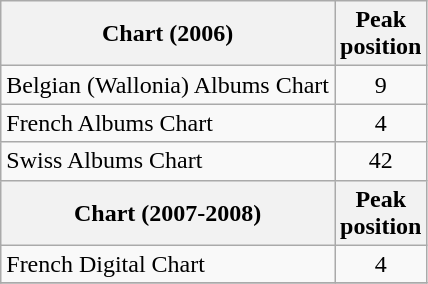<table class="wikitable sortable">
<tr>
<th align="left">Chart (2006)</th>
<th align="center">Peak<br>position</th>
</tr>
<tr>
<td align="left">Belgian (Wallonia) Albums Chart</td>
<td align="center">9</td>
</tr>
<tr>
<td align="left">French Albums Chart</td>
<td align="center">4</td>
</tr>
<tr>
<td align="left">Swiss Albums Chart</td>
<td align="center">42</td>
</tr>
<tr>
<th align="left">Chart (2007-2008)</th>
<th align="center">Peak<br>position</th>
</tr>
<tr>
<td align="left">French Digital Chart</td>
<td align="center">4</td>
</tr>
<tr>
</tr>
</table>
